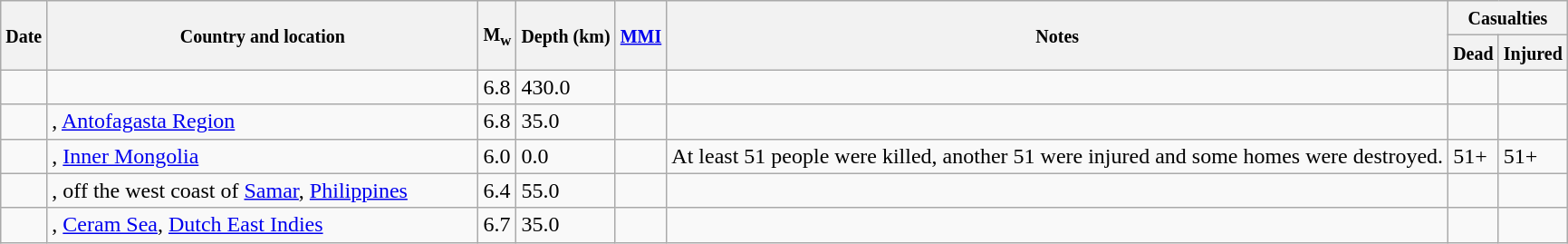<table class="wikitable sortable sort-under" style="border:1px black; margin-left:1em;">
<tr>
<th rowspan="2"><small>Date</small></th>
<th rowspan="2" style="width: 310px"><small>Country and location</small></th>
<th rowspan="2"><small>M<sub>w</sub></small></th>
<th rowspan="2"><small>Depth (km)</small></th>
<th rowspan="2"><small><a href='#'>MMI</a></small></th>
<th rowspan="2" class="unsortable"><small>Notes</small></th>
<th colspan="2"><small>Casualties</small></th>
</tr>
<tr>
<th><small>Dead</small></th>
<th><small>Injured</small></th>
</tr>
<tr>
<td></td>
<td></td>
<td>6.8</td>
<td>430.0</td>
<td></td>
<td></td>
<td></td>
<td></td>
</tr>
<tr>
<td></td>
<td>, <a href='#'>Antofagasta Region</a></td>
<td>6.8</td>
<td>35.0</td>
<td></td>
<td></td>
<td></td>
<td></td>
</tr>
<tr>
<td></td>
<td>, <a href='#'>Inner Mongolia</a></td>
<td>6.0</td>
<td>0.0</td>
<td></td>
<td>At least 51 people were killed, another 51 were injured and some homes were destroyed.</td>
<td>51+</td>
<td>51+</td>
</tr>
<tr>
<td></td>
<td>, off the west coast of <a href='#'>Samar</a>, <a href='#'>Philippines</a></td>
<td>6.4</td>
<td>55.0</td>
<td></td>
<td></td>
<td></td>
<td></td>
</tr>
<tr>
<td></td>
<td>, <a href='#'>Ceram Sea</a>, <a href='#'>Dutch East Indies</a></td>
<td>6.7</td>
<td>35.0</td>
<td></td>
<td></td>
<td></td>
<td></td>
</tr>
</table>
